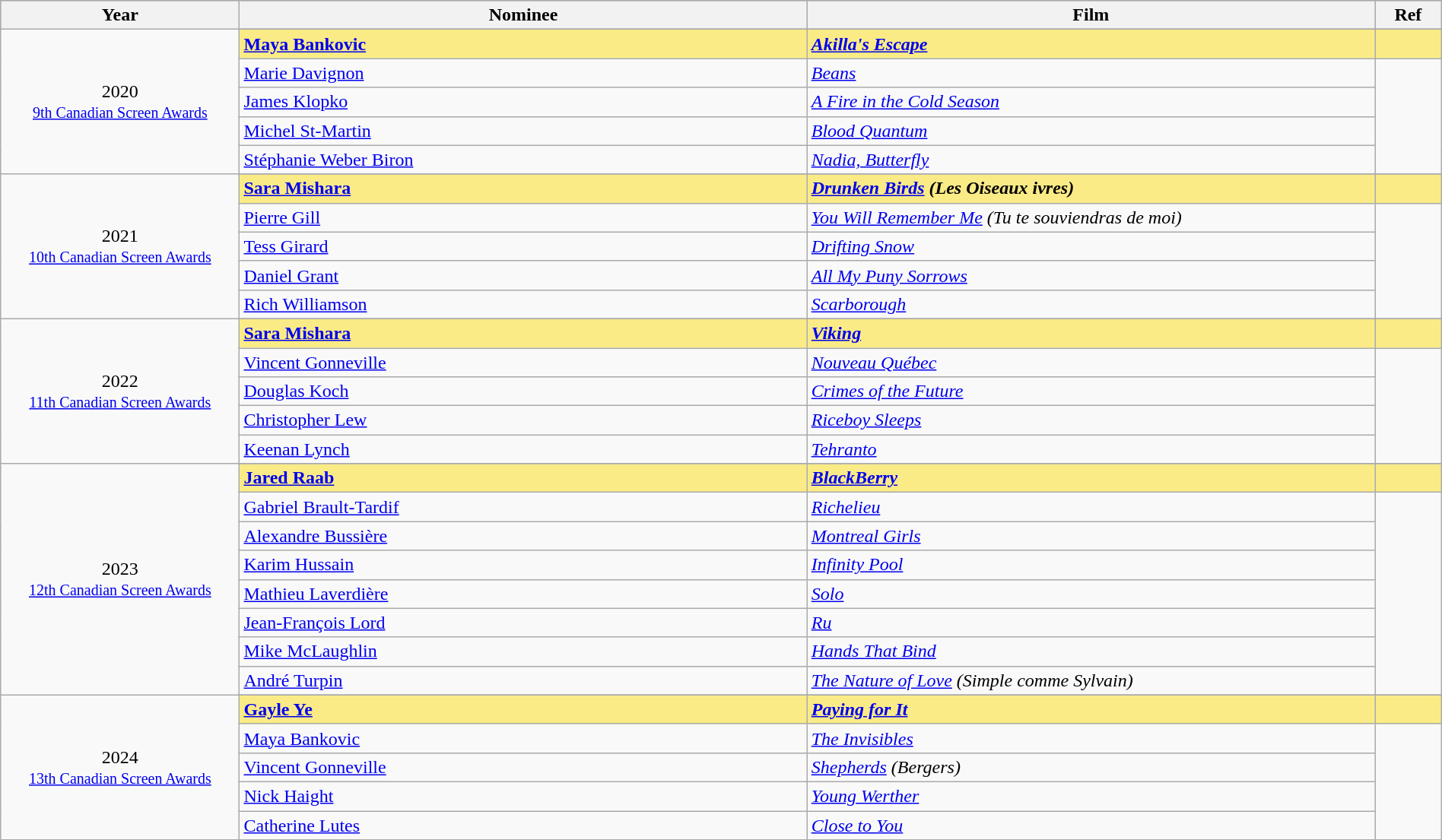<table class="wikitable" style="width:100%;">
<tr style="background:#bebebe;">
<th style="width:8%;">Year</th>
<th style="width:19%;">Nominee</th>
<th style="width:19%;">Film</th>
<th style="width:2%;">Ref</th>
</tr>
<tr>
<td rowspan="6" align="center">2020 <br> <small><a href='#'>9th Canadian Screen Awards</a></small></td>
</tr>
<tr style="background:#FAEB86;">
<td><strong><a href='#'>Maya Bankovic</a></strong></td>
<td><strong><em><a href='#'>Akilla's Escape</a></em></strong></td>
<td></td>
</tr>
<tr>
<td><a href='#'>Marie Davignon</a></td>
<td><em><a href='#'>Beans</a></em></td>
<td rowspan=4></td>
</tr>
<tr>
<td><a href='#'>James Klopko</a></td>
<td><em><a href='#'>A Fire in the Cold Season</a></em></td>
</tr>
<tr>
<td><a href='#'>Michel St-Martin</a></td>
<td><em><a href='#'>Blood Quantum</a></em></td>
</tr>
<tr>
<td><a href='#'>Stéphanie Weber Biron</a></td>
<td><em><a href='#'>Nadia, Butterfly</a></em></td>
</tr>
<tr>
<td rowspan="6" align="center">2021 <br> <small><a href='#'>10th Canadian Screen Awards</a></small></td>
</tr>
<tr style="background:#FAEB86;">
<td><strong><a href='#'>Sara Mishara</a></strong></td>
<td><strong><em><a href='#'>Drunken Birds</a> (Les Oiseaux ivres)</em></strong></td>
<td></td>
</tr>
<tr>
<td><a href='#'>Pierre Gill</a></td>
<td><em><a href='#'>You Will Remember Me</a> (Tu te souviendras de moi)</em></td>
<td rowspan=4></td>
</tr>
<tr>
<td><a href='#'>Tess Girard</a></td>
<td><em><a href='#'>Drifting Snow</a></em></td>
</tr>
<tr>
<td><a href='#'>Daniel Grant</a></td>
<td><em><a href='#'>All My Puny Sorrows</a></em></td>
</tr>
<tr>
<td><a href='#'>Rich Williamson</a></td>
<td><em><a href='#'>Scarborough</a></em></td>
</tr>
<tr>
<td rowspan="6" align="center">2022 <br> <small><a href='#'>11th Canadian Screen Awards</a></small></td>
</tr>
<tr style="background:#FAEB86;">
<td><strong><a href='#'>Sara Mishara</a></strong></td>
<td><strong><em><a href='#'>Viking</a></em></strong></td>
<td></td>
</tr>
<tr>
<td><a href='#'>Vincent Gonneville</a></td>
<td><em><a href='#'>Nouveau Québec</a></em></td>
<td rowspan=4></td>
</tr>
<tr>
<td><a href='#'>Douglas Koch</a></td>
<td><em><a href='#'>Crimes of the Future</a></em></td>
</tr>
<tr>
<td><a href='#'>Christopher Lew</a></td>
<td><em><a href='#'>Riceboy Sleeps</a></em></td>
</tr>
<tr>
<td><a href='#'>Keenan Lynch</a></td>
<td><em><a href='#'>Tehranto</a></em></td>
</tr>
<tr>
<td rowspan="9" align="center">2023 <br> <small><a href='#'>12th Canadian Screen Awards</a></small></td>
</tr>
<tr style="background:#FAEB86;">
<td><strong><a href='#'>Jared Raab</a></strong></td>
<td><strong><em><a href='#'>BlackBerry</a></em></strong></td>
<td></td>
</tr>
<tr>
<td><a href='#'>Gabriel Brault-Tardif</a></td>
<td><em><a href='#'>Richelieu</a></em></td>
<td rowspan=7></td>
</tr>
<tr>
<td><a href='#'>Alexandre Bussière</a></td>
<td><em><a href='#'>Montreal Girls</a></em></td>
</tr>
<tr>
<td><a href='#'>Karim Hussain</a></td>
<td><em><a href='#'>Infinity Pool</a></em></td>
</tr>
<tr>
<td><a href='#'>Mathieu Laverdière</a></td>
<td><em><a href='#'>Solo</a></em></td>
</tr>
<tr>
<td><a href='#'>Jean-François Lord</a></td>
<td><em><a href='#'>Ru</a></em></td>
</tr>
<tr>
<td><a href='#'>Mike McLaughlin</a></td>
<td><em><a href='#'>Hands That Bind</a></em></td>
</tr>
<tr>
<td><a href='#'>André Turpin</a></td>
<td><em><a href='#'>The Nature of Love</a> (Simple comme Sylvain)</em></td>
</tr>
<tr>
<td rowspan="6" align="center">2024 <br> <small><a href='#'>13th Canadian Screen Awards</a></small></td>
</tr>
<tr style="background:#FAEB86;">
<td><strong><a href='#'>Gayle Ye</a></strong></td>
<td><strong><em><a href='#'>Paying for It</a></em></strong></td>
<td></td>
</tr>
<tr>
<td><a href='#'>Maya Bankovic</a></td>
<td><em><a href='#'>The Invisibles</a></em></td>
<td rowspan=4></td>
</tr>
<tr>
<td><a href='#'>Vincent Gonneville</a></td>
<td><em><a href='#'>Shepherds</a> (Bergers)</em></td>
</tr>
<tr>
<td><a href='#'>Nick Haight</a></td>
<td><em><a href='#'>Young Werther</a></em></td>
</tr>
<tr>
<td><a href='#'>Catherine Lutes</a></td>
<td><em><a href='#'>Close to You</a></em></td>
</tr>
</table>
